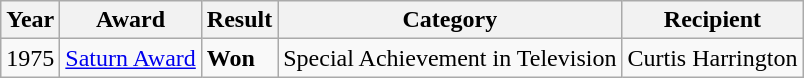<table class="wikitable">
<tr>
<th>Year</th>
<th>Award</th>
<th>Result</th>
<th>Category</th>
<th>Recipient</th>
</tr>
<tr>
<td>1975</td>
<td><a href='#'>Saturn Award</a></td>
<td><strong>Won</strong></td>
<td>Special Achievement in Television</td>
<td>Curtis Harrington</td>
</tr>
</table>
